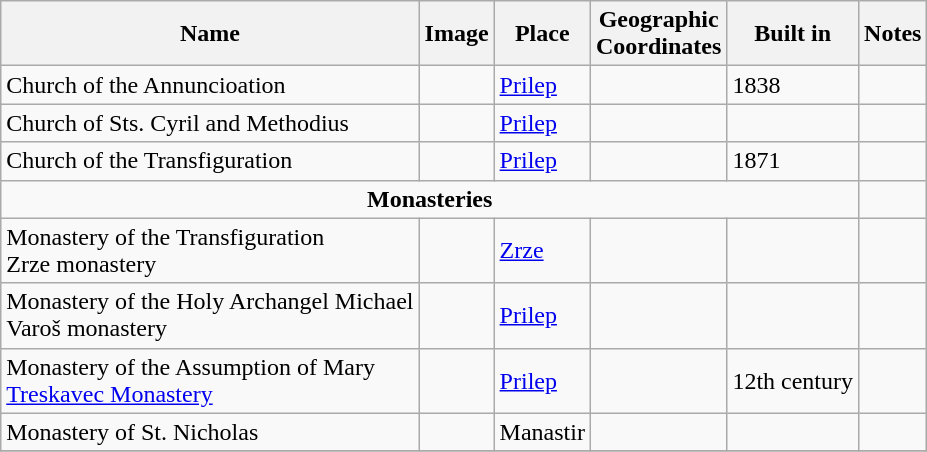<table class="wikitable">
<tr>
<th><strong> Name</strong></th>
<th><strong> Image</strong></th>
<th><strong> Place</strong></th>
<th><strong> Geographic</strong><br><strong>Coordinates</strong></th>
<th><strong> Built in</strong></th>
<th><strong> Notes</strong></th>
</tr>
<tr>
<td>Church of the Annuncioation</td>
<td></td>
<td><a href='#'>Prilep</a></td>
<td></td>
<td>1838</td>
<td></td>
</tr>
<tr>
<td>Church of Sts. Cyril and Methodius</td>
<td></td>
<td><a href='#'>Prilep</a></td>
<td></td>
<td></td>
<td></td>
</tr>
<tr>
<td>Church of the Transfiguration</td>
<td></td>
<td><a href='#'>Prilep</a></td>
<td></td>
<td>1871</td>
<td></td>
</tr>
<tr>
<td colspan="5" align="center"><strong>Monasteries</strong></td>
</tr>
<tr>
<td>Monastery of the Transfiguration <br> Zrze monastery</td>
<td></td>
<td><a href='#'>Zrze</a></td>
<td></td>
<td></td>
<td></td>
</tr>
<tr>
<td>Monastery of the Holy Archangel Michael <br> Varoš monastery</td>
<td></td>
<td><a href='#'>Prilep</a></td>
<td></td>
<td></td>
<td></td>
</tr>
<tr>
<td>Monastery of the Assumption of Mary <br> <a href='#'>Treskavec Monastery</a></td>
<td></td>
<td><a href='#'>Prilep</a></td>
<td></td>
<td>12th century</td>
<td></td>
</tr>
<tr>
<td>Monastery of St. Nicholas</td>
<td></td>
<td>Manastir</td>
<td></td>
<td></td>
<td></td>
</tr>
<tr>
</tr>
</table>
